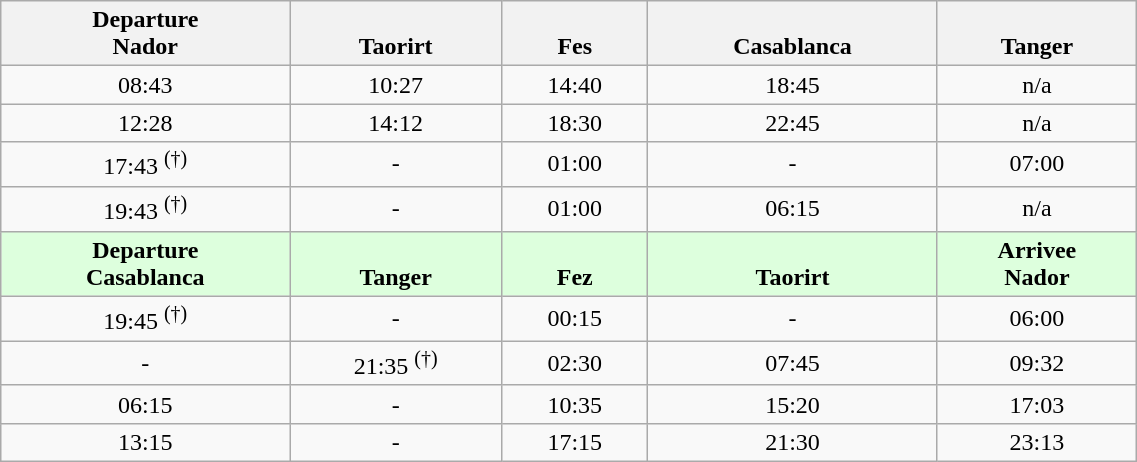<table class="wikitable" width="60%" align="center"  ;">
<tr>
<th>Departure<br>Nador</th>
<th><br>Taorirt</th>
<th><br>Fes</th>
<th><br>Casablanca</th>
<th><br>Tanger</th>
</tr>
<tr align="center">
<td>08:43</td>
<td>10:27</td>
<td>14:40</td>
<td>18:45</td>
<td>n/a</td>
</tr>
<tr align="center">
<td>12:28</td>
<td>14:12</td>
<td>18:30</td>
<td>22:45</td>
<td>n/a</td>
</tr>
<tr align="center">
<td>17:43 <sup>(†)</sup></td>
<td>-</td>
<td>01:00</td>
<td>-</td>
<td>07:00</td>
</tr>
<tr align="center">
<td>19:43 <sup>(†)</sup></td>
<td>-</td>
<td>01:00</td>
<td>06:15</td>
<td>n/a</td>
</tr>
<tr bgcolor="#ddffdd" align="center" style="font-weight: bold";">
<td><strong>Departure<br>Casablanca</strong></td>
<td><strong><br>Tanger</strong></td>
<td><br><strong>Fez</strong></td>
<td><br><strong>Taorirt</strong></td>
<td><strong>Arrivee<br>Nador</strong></td>
</tr>
<tr align="center">
<td>19:45 <sup>(†)</sup></td>
<td>-</td>
<td>00:15</td>
<td>-</td>
<td>06:00</td>
</tr>
<tr align="center">
<td>-</td>
<td>21:35 <sup>(†)</sup></td>
<td>02:30</td>
<td>07:45</td>
<td>09:32</td>
</tr>
<tr align="center">
<td>06:15</td>
<td>-</td>
<td>10:35</td>
<td>15:20</td>
<td>17:03</td>
</tr>
<tr align="center">
<td>13:15</td>
<td>-</td>
<td>17:15</td>
<td>21:30</td>
<td>23:13</td>
</tr>
</table>
